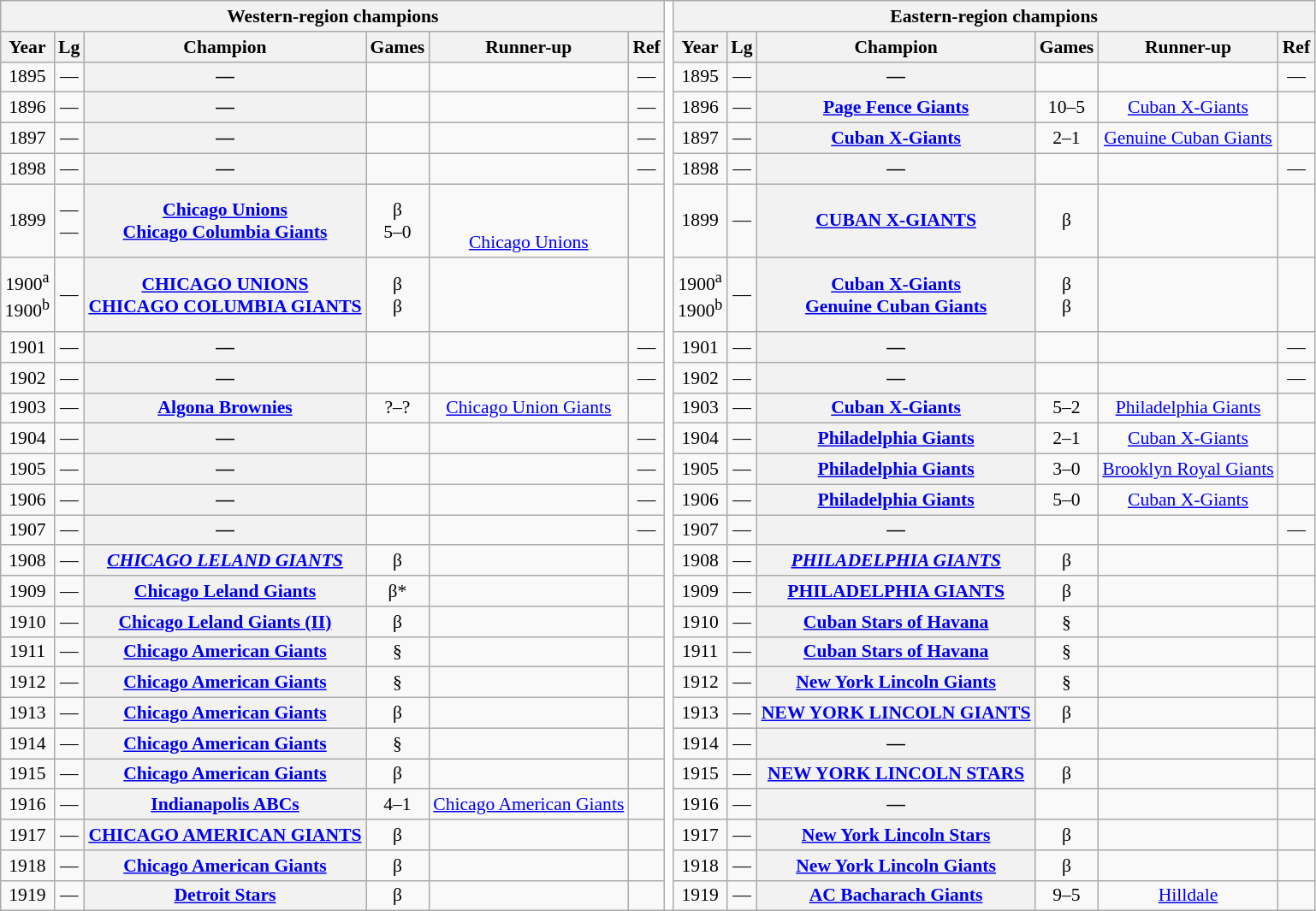<table class="wikitable" style="text-align:center; font-size:90%;">
<tr>
<th colspan="6">Western-region champions</th>
<th rowspan="27" style="background: #ffffff;"></th>
<th colspan="6">Eastern-region champions</th>
</tr>
<tr>
<th>Year</th>
<th>Lg</th>
<th>Champion</th>
<th>Games</th>
<th>Runner-up</th>
<th>Ref</th>
<th>Year</th>
<th>Lg</th>
<th>Champion</th>
<th>Games</th>
<th>Runner-up</th>
<th>Ref</th>
</tr>
<tr>
<td>1895</td>
<td>—</td>
<td bgcolor=#f2f2f2><strong>—</strong></td>
<td></td>
<td></td>
<td>—</td>
<td>1895</td>
<td>—</td>
<td bgcolor=#f2f2f2><strong>—</strong></td>
<td></td>
<td></td>
<td>—</td>
</tr>
<tr>
<td>1896</td>
<td>—</td>
<td bgcolor=#f2f2f2><strong>—</strong></td>
<td></td>
<td></td>
<td>—</td>
<td>1896</td>
<td>—</td>
<td bgcolor=#f2f2f2><strong><a href='#'>Page Fence Giants</a></strong></td>
<td>10–5</td>
<td><a href='#'>Cuban X-Giants</a></td>
<td></td>
</tr>
<tr>
<td>1897</td>
<td>—</td>
<td bgcolor=#f2f2f2><strong>—</strong></td>
<td></td>
<td></td>
<td>—</td>
<td>1897</td>
<td>—</td>
<td bgcolor=#f2f2f2><strong><a href='#'>Cuban X-Giants</a></strong></td>
<td>2–1</td>
<td><a href='#'>Genuine Cuban Giants</a></td>
<td></td>
</tr>
<tr>
<td>1898</td>
<td>—</td>
<td bgcolor=#f2f2f2><strong>—</strong></td>
<td></td>
<td></td>
<td>—</td>
<td>1898</td>
<td>—</td>
<td bgcolor=#f2f2f2><strong>—</strong></td>
<td></td>
<td></td>
<td>—</td>
</tr>
<tr>
<td>1899</td>
<td>—<br>—</td>
<td bgcolor=#f2f2f2><span><strong><a href='#'>Chicago Unions</a></strong></span><br><span><strong><a href='#'>Chicago Columbia Giants</a></strong></span></td>
<td>β<br>5–0</td>
<td><br><br><a href='#'>Chicago Unions</a></td>
<td></td>
<td>1899</td>
<td>—</td>
<td bgcolor=#f2f2f2><span><strong><a href='#'>CUBAN X-GIANTS</a></strong></span></td>
<td>β</td>
<td></td>
<td></td>
</tr>
<tr>
<td>1900<sup>a</sup><br>1900<sup>b</sup></td>
<td>—</td>
<td bgcolor=#f2f2f2><span><strong><a href='#'>CHICAGO UNIONS</a></strong></span><br><span><strong><a href='#'>CHICAGO COLUMBIA GIANTS</a></strong></span></td>
<td>β<br>β</td>
<td><br><br><br></td>
<td></td>
<td>1900<sup>a</sup><br>1900<sup>b</sup></td>
<td>—</td>
<td bgcolor=#f2f2f2><span><strong><a href='#'>Cuban X-Giants</a></strong></span><br><span><strong><a href='#'>Genuine Cuban Giants</a></strong></span></td>
<td>β<br>β</td>
<td><br><br><br></td>
<td></td>
</tr>
<tr>
<td>1901</td>
<td>—</td>
<td bgcolor=#f2f2f2><strong>—</strong></td>
<td></td>
<td></td>
<td>—</td>
<td>1901</td>
<td>—</td>
<td bgcolor=#f2f2f2><strong>—</strong></td>
<td></td>
<td></td>
<td>—</td>
</tr>
<tr>
<td>1902</td>
<td>—</td>
<td bgcolor=#f2f2f2><strong>—</strong></td>
<td></td>
<td></td>
<td>—</td>
<td>1902</td>
<td>—</td>
<td bgcolor=#f2f2f2><strong>—</strong></td>
<td></td>
<td></td>
<td>—</td>
</tr>
<tr>
<td>1903</td>
<td>—</td>
<td bgcolor=#f2f2f2><strong><a href='#'>Algona Brownies</a></strong></td>
<td>?–?</td>
<td><a href='#'>Chicago Union Giants</a></td>
<td></td>
<td>1903</td>
<td>—</td>
<td bgcolor=#f2f2f2><strong><a href='#'>Cuban X-Giants</a></strong></td>
<td>5–2</td>
<td><a href='#'>Philadelphia Giants</a></td>
<td></td>
</tr>
<tr>
<td>1904</td>
<td>—</td>
<td bgcolor=#f2f2f2><strong>—</strong></td>
<td></td>
<td></td>
<td>—</td>
<td>1904</td>
<td>—</td>
<td bgcolor=#f2f2f2><strong><a href='#'>Philadelphia Giants</a></strong></td>
<td>2–1</td>
<td><a href='#'>Cuban X-Giants</a></td>
<td></td>
</tr>
<tr>
<td>1905</td>
<td>—</td>
<td bgcolor=#f2f2f2><strong>—</strong></td>
<td></td>
<td></td>
<td>—</td>
<td>1905</td>
<td>—</td>
<td bgcolor=#f2f2f2><strong><a href='#'>Philadelphia Giants</a></strong></td>
<td>3–0</td>
<td><a href='#'>Brooklyn Royal Giants</a></td>
<td></td>
</tr>
<tr>
<td>1906</td>
<td>—</td>
<td bgcolor=#f2f2f2><strong>—</strong></td>
<td></td>
<td></td>
<td>—</td>
<td>1906</td>
<td>—</td>
<td bgcolor=#f2f2f2><strong><a href='#'>Philadelphia Giants</a></strong></td>
<td>5–0</td>
<td><a href='#'>Cuban X-Giants</a></td>
<td></td>
</tr>
<tr>
<td>1907</td>
<td>—</td>
<td bgcolor=#f2f2f2><strong>—</strong></td>
<td></td>
<td></td>
<td>—</td>
<td>1907</td>
<td>—</td>
<td bgcolor=#f2f2f2><strong>—</strong></td>
<td></td>
<td></td>
<td>—</td>
</tr>
<tr>
<td>1908</td>
<td>—</td>
<td bgcolor=#f2f2f2><span><strong><a href='#'><em>CHICAGO LELAND GIANTS</em></a></strong></span></td>
<td>β</td>
<td></td>
<td></td>
<td>1908</td>
<td>—</td>
<td bgcolor=#f2f2f2><span><strong><a href='#'><em>PHILADELPHIA GIANTS</em></a></strong></span></td>
<td>β</td>
<td></td>
<td></td>
</tr>
<tr>
<td>1909</td>
<td>—</td>
<td bgcolor=#f2f2f2><span><strong><a href='#'>Chicago Leland Giants</a></strong></span></td>
<td>β*</td>
<td></td>
<td></td>
<td>1909</td>
<td>—</td>
<td bgcolor=#f2f2f2><span><strong><a href='#'>PHILADELPHIA GIANTS</a></strong></span></td>
<td>β</td>
<td></td>
<td></td>
</tr>
<tr>
<td>1910</td>
<td>—</td>
<td bgcolor=#f2f2f2><strong><a href='#'>Chicago Leland Giants (II)</a></strong></td>
<td>β</td>
<td></td>
<td></td>
<td>1910</td>
<td>—</td>
<td bgcolor=#f2f2f2><strong><a href='#'>Cuban Stars of Havana</a></strong></td>
<td>§</td>
<td></td>
<td></td>
</tr>
<tr>
<td>1911</td>
<td>—</td>
<td bgcolor=#f2f2f2><strong><a href='#'>Chicago American Giants</a></strong></td>
<td>§</td>
<td></td>
<td></td>
<td>1911</td>
<td>—</td>
<td bgcolor=#f2f2f2><strong><a href='#'>Cuban Stars of Havana</a></strong></td>
<td>§</td>
<td></td>
<td></td>
</tr>
<tr>
<td>1912</td>
<td>—</td>
<td bgcolor=#f2f2f2><strong><a href='#'>Chicago American Giants</a></strong></td>
<td>§</td>
<td></td>
<td></td>
<td>1912</td>
<td>—</td>
<td bgcolor=#f2f2f2><strong><a href='#'>New York Lincoln Giants</a></strong></td>
<td>§</td>
<td></td>
<td></td>
</tr>
<tr>
<td>1913</td>
<td>—</td>
<td bgcolor=#f2f2f2><span><strong><a href='#'>Chicago American Giants</a></strong></span></td>
<td>β</td>
<td></td>
<td></td>
<td>1913</td>
<td>—</td>
<td bgcolor=#f2f2f2><span><strong><a href='#'>NEW YORK LINCOLN GIANTS</a></strong></span></td>
<td>β</td>
<td></td>
<td></td>
</tr>
<tr>
<td>1914</td>
<td>—</td>
<td bgcolor=#f2f2f2><strong><a href='#'>Chicago American Giants</a></strong></td>
<td>§</td>
<td></td>
<td></td>
<td>1914</td>
<td>—</td>
<td bgcolor=#f2f2f2><strong>—</strong></td>
<td></td>
<td></td>
<td></td>
</tr>
<tr>
<td>1915</td>
<td>—</td>
<td bgcolor=#f2f2f2><span><strong><a href='#'>Chicago American Giants</a></strong></span></td>
<td>β</td>
<td></td>
<td></td>
<td>1915</td>
<td>—</td>
<td bgcolor=#f2f2f2><span><strong><a href='#'>NEW YORK LINCOLN STARS</a></strong></span></td>
<td>β</td>
<td></td>
<td></td>
</tr>
<tr>
<td>1916</td>
<td>—</td>
<td bgcolor=#f2f2f2><strong><a href='#'>Indianapolis ABCs</a></strong></td>
<td>4–1</td>
<td><a href='#'>Chicago American Giants</a></td>
<td></td>
<td>1916</td>
<td>—</td>
<td bgcolor=#f2f2f2><strong>—</strong></td>
<td></td>
<td></td>
<td></td>
</tr>
<tr>
<td>1917</td>
<td>—</td>
<td bgcolor=#f2f2f2><span><strong><a href='#'>CHICAGO AMERICAN GIANTS</a></strong></span></td>
<td>β</td>
<td></td>
<td></td>
<td>1917</td>
<td>—</td>
<td bgcolor=#f2f2f2><span><strong><a href='#'>New York Lincoln Stars</a></strong></span></td>
<td>β</td>
<td></td>
<td></td>
</tr>
<tr>
<td>1918</td>
<td>—</td>
<td bgcolor=#f2f2f2><strong><a href='#'>Chicago American Giants</a></strong></td>
<td>β</td>
<td></td>
<td></td>
<td>1918</td>
<td>—</td>
<td bgcolor=#f2f2f2><strong><a href='#'>New York Lincoln Giants</a></strong></td>
<td>β</td>
<td></td>
<td></td>
</tr>
<tr>
<td>1919</td>
<td>—</td>
<td bgcolor=#f2f2f2><strong><a href='#'>Detroit Stars</a></strong></td>
<td>β</td>
<td></td>
<td></td>
<td>1919</td>
<td>—</td>
<td bgcolor=#f2f2f2><strong><a href='#'>AC Bacharach Giants</a></strong></td>
<td>9–5</td>
<td><a href='#'>Hilldale</a></td>
<td></td>
</tr>
</table>
